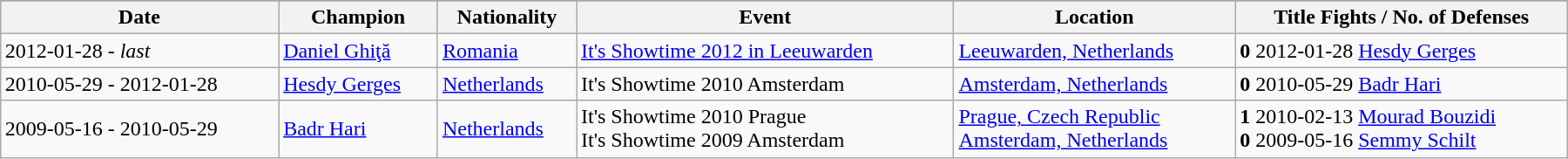<table class="wikitable" width=95% style="clear:both; margin:1.5em auto; text-align:center;">
<tr>
</tr>
<tr align="center"  bgcolor="#dddddd">
<th>Date</th>
<th>Champion</th>
<th>Nationality</th>
<th>Event</th>
<th>Location</th>
<th>Title Fights / No. of Defenses</th>
</tr>
<tr align="left"  bgcolor=>
<td>2012-01-28 - <em>last</em></td>
<td><a href='#'>Daniel Ghiţă</a></td>
<td> <a href='#'>Romania</a></td>
<td align=left><a href='#'>It's Showtime 2012 in Leeuwarden</a></td>
<td align=left><a href='#'>Leeuwarden, Netherlands</a></td>
<td align=left><strong>0</strong> 2012-01-28  <a href='#'>Hesdy Gerges</a></td>
</tr>
<tr align="left"  bgcolor=>
<td>2010-05-29 - 2012-01-28</td>
<td><a href='#'>Hesdy Gerges</a></td>
<td> <a href='#'>Netherlands</a></td>
<td align=left>It's Showtime 2010 Amsterdam</td>
<td align=left><a href='#'>Amsterdam, Netherlands</a></td>
<td align=left><strong>0</strong> 2010-05-29  <a href='#'>Badr Hari</a></td>
</tr>
<tr align="left"  bgcolor=>
<td>2009-05-16 - 2010-05-29</td>
<td><a href='#'>Badr Hari</a></td>
<td> <a href='#'>Netherlands</a></td>
<td align=left>It's Showtime 2010 Prague <br> It's Showtime 2009 Amsterdam</td>
<td align=left><a href='#'>Prague, Czech Republic</a> <br> <a href='#'>Amsterdam, Netherlands</a></td>
<td align=left><strong>1</strong> 2010-02-13  <a href='#'>Mourad Bouzidi</a> <br> <strong>0</strong> 2009-05-16  <a href='#'>Semmy Schilt</a></td>
</tr>
</table>
